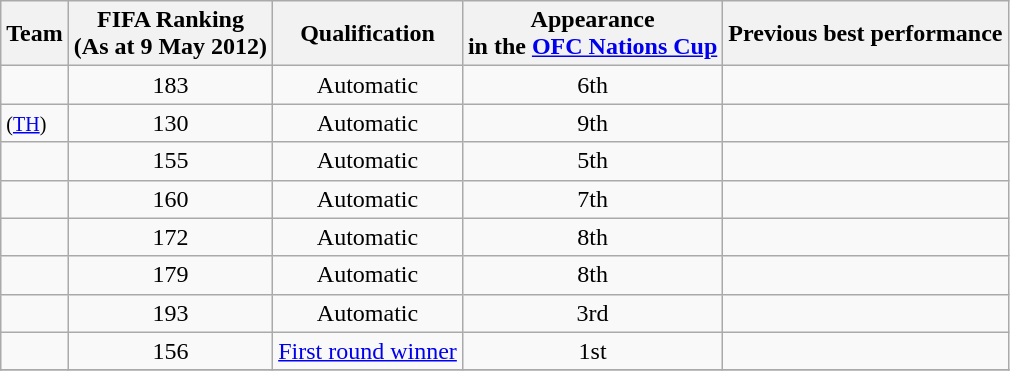<table class="sortable wikitable">
<tr>
<th>Team</th>
<th>FIFA Ranking<br>(As at 9 May 2012)</th>
<th>Qualification</th>
<th>Appearance<br>in the <a href='#'>OFC Nations Cup</a></th>
<th>Previous best performance</th>
</tr>
<tr>
<td align=left></td>
<td align=center>183</td>
<td align=center>Automatic</td>
<td align=center>6th</td>
<td align=center></td>
</tr>
<tr>
<td align=left> <small>(<a href='#'>TH</a>)</small></td>
<td align=center>130</td>
<td align=center>Automatic</td>
<td align=center>9th</td>
<td align=center></td>
</tr>
<tr>
<td align=left></td>
<td align=center>155</td>
<td align=center>Automatic</td>
<td align=center>5th</td>
<td align=center></td>
</tr>
<tr>
<td align=left></td>
<td align=center>160</td>
<td align=center>Automatic</td>
<td align=center>7th</td>
<td align=center></td>
</tr>
<tr>
<td align=left></td>
<td align=center>172</td>
<td align=center>Automatic</td>
<td align=center>8th</td>
<td align=center></td>
</tr>
<tr>
<td align=left></td>
<td align=center>179</td>
<td align=center>Automatic</td>
<td align=center>8th</td>
<td align=center></td>
</tr>
<tr>
<td align=left></td>
<td align=center>193</td>
<td align=center>Automatic</td>
<td align=center>3rd</td>
<td align=center></td>
</tr>
<tr>
<td align=left></td>
<td align=center>156</td>
<td align=center><a href='#'>First round winner</a></td>
<td align=center>1st</td>
<td align=center></td>
</tr>
<tr>
</tr>
</table>
